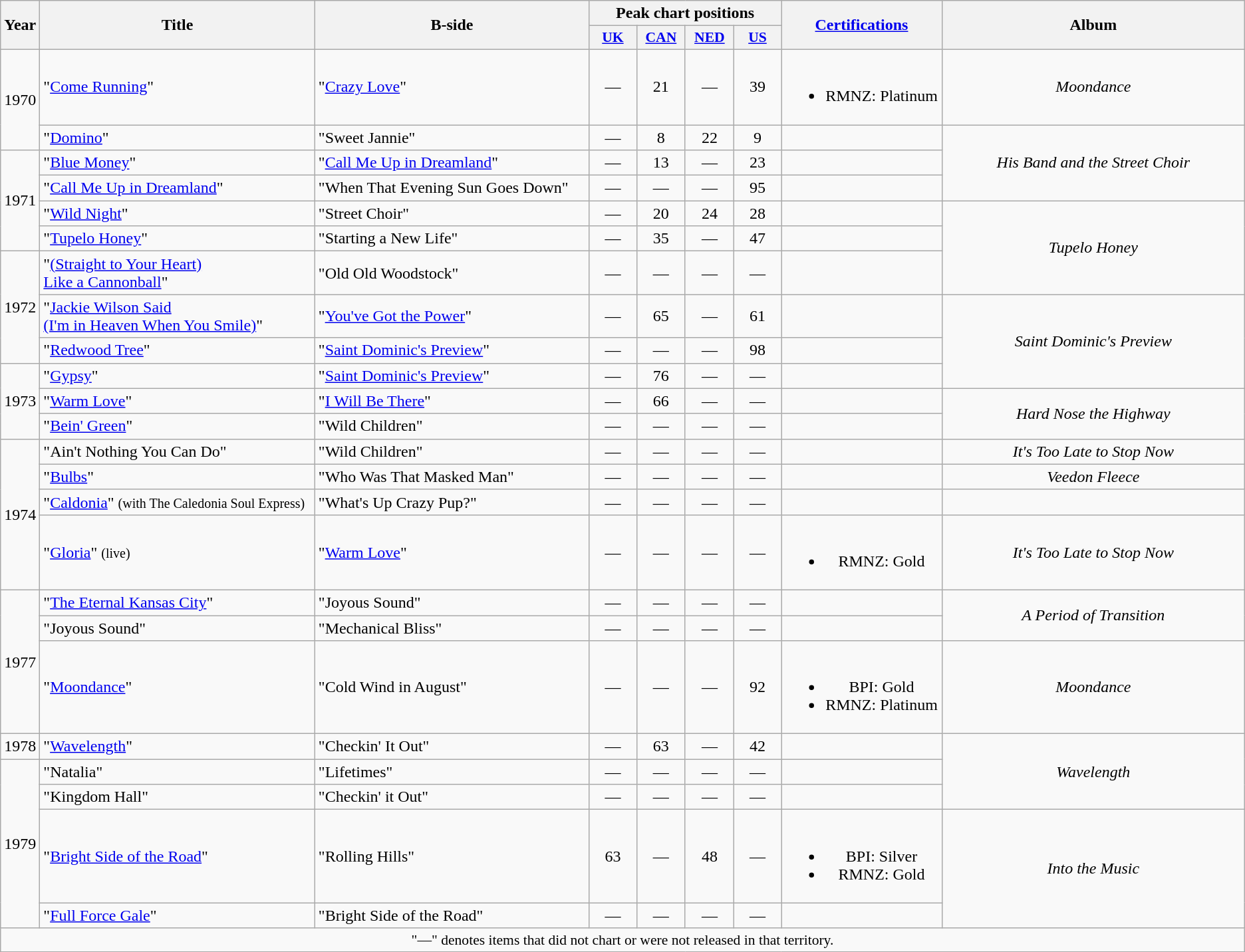<table class="wikitable" style="text-align:center;">
<tr>
<th rowspan="2" style="width:2em;">Year</th>
<th rowspan="2" style="width:18em;">Title</th>
<th rowspan="2" style="width:18em;">B-side</th>
<th colspan="4">Peak chart positions</th>
<th rowspan="2" style="width:10em;"><a href='#'>Certifications</a></th>
<th rowspan="2" style="width:20em;">Album</th>
</tr>
<tr>
<th style="width:3em;font-size:90%;"><a href='#'>UK</a><br></th>
<th style="width:3em;font-size:90%;"><a href='#'>CAN</a><br></th>
<th style="width:3em;font-size:90%;"><a href='#'>NED</a><br></th>
<th style="width:3em;font-size:90%;"><a href='#'>US</a><br></th>
</tr>
<tr>
<td rowspan="2">1970</td>
<td style="text-align:left;">"<a href='#'>Come Running</a>"</td>
<td style="text-align:left;">"<a href='#'>Crazy Love</a>"</td>
<td>—</td>
<td>21</td>
<td>—</td>
<td>39</td>
<td><br><ul><li>RMNZ: Platinum<br></li></ul></td>
<td><em>Moondance</em></td>
</tr>
<tr>
<td style="text-align:left;">"<a href='#'>Domino</a>"</td>
<td style="text-align:left;">"Sweet Jannie"</td>
<td>—</td>
<td>8</td>
<td>22</td>
<td>9</td>
<td></td>
<td rowspan="3"><em>His Band and the Street Choir</em></td>
</tr>
<tr>
<td rowspan="4">1971</td>
<td style="text-align:left;">"<a href='#'>Blue Money</a>"</td>
<td style="text-align:left;">"<a href='#'>Call Me Up in Dreamland</a>"</td>
<td>—</td>
<td>13</td>
<td>—</td>
<td>23</td>
<td></td>
</tr>
<tr>
<td style="text-align:left;">"<a href='#'>Call Me Up in Dreamland</a>"</td>
<td style="text-align:left;">"When That Evening Sun Goes Down"</td>
<td>—</td>
<td>—</td>
<td>—</td>
<td>95</td>
<td></td>
</tr>
<tr>
<td style="text-align:left;">"<a href='#'>Wild Night</a>"</td>
<td style="text-align:left;">"Street Choir"</td>
<td>—</td>
<td>20</td>
<td>24</td>
<td>28</td>
<td></td>
<td rowspan="3"><em>Tupelo Honey</em></td>
</tr>
<tr>
<td style="text-align:left;">"<a href='#'>Tupelo Honey</a>"</td>
<td style="text-align:left;">"Starting a New Life"</td>
<td>—</td>
<td>35</td>
<td>—</td>
<td>47</td>
<td></td>
</tr>
<tr>
<td rowspan="3">1972</td>
<td style="text-align:left;">"<a href='#'>(Straight to Your Heart)<br>Like a Cannonball</a>"</td>
<td style="text-align:left;">"Old Old Woodstock"</td>
<td>—</td>
<td>—</td>
<td>—</td>
<td>—<br></td>
<td></td>
</tr>
<tr>
<td style="text-align:left;">"<a href='#'>Jackie Wilson Said<br>(I'm in Heaven When You Smile)</a>"</td>
<td style="text-align:left;">"<a href='#'>You've Got the Power</a>"</td>
<td>—</td>
<td>65</td>
<td>—</td>
<td>61</td>
<td></td>
<td rowspan="3"><em>Saint Dominic's Preview</em></td>
</tr>
<tr>
<td style="text-align:left;">"<a href='#'>Redwood Tree</a>"</td>
<td style="text-align:left;">"<a href='#'>Saint Dominic's Preview</a>"</td>
<td>—</td>
<td>—</td>
<td>—</td>
<td>98</td>
<td></td>
</tr>
<tr>
<td rowspan="3">1973</td>
<td style="text-align:left;">"<a href='#'>Gypsy</a>"</td>
<td style="text-align:left;">"<a href='#'>Saint Dominic's Preview</a>"</td>
<td>—</td>
<td>76</td>
<td>—</td>
<td>—<br></td>
<td></td>
</tr>
<tr>
<td style="text-align:left;">"<a href='#'>Warm Love</a>"</td>
<td style="text-align:left;">"<a href='#'>I Will Be There</a>"</td>
<td>—</td>
<td>66</td>
<td>—</td>
<td>—</td>
<td></td>
<td rowspan="2"><em>Hard Nose the Highway</em></td>
</tr>
<tr>
<td style="text-align:left;">"<a href='#'>Bein' Green</a>"</td>
<td style="text-align:left;">"Wild Children"</td>
<td>—</td>
<td>—</td>
<td>—</td>
<td>—</td>
<td></td>
</tr>
<tr>
<td rowspan="4">1974</td>
<td style="text-align:left;">"Ain't Nothing You Can Do"</td>
<td style="text-align:left;">"Wild Children"</td>
<td>—</td>
<td>—</td>
<td>—</td>
<td>—</td>
<td></td>
<td><em>It's Too Late to Stop Now</em></td>
</tr>
<tr>
<td style="text-align:left;">"<a href='#'>Bulbs</a>"</td>
<td style="text-align:left;">"Who Was That Masked Man"</td>
<td>—</td>
<td>—</td>
<td>—</td>
<td>—</td>
<td></td>
<td><em>Veedon Fleece</em></td>
</tr>
<tr>
<td style="text-align:left;">"<a href='#'>Caldonia</a>" <small>(with The Caledonia Soul Express)</small></td>
<td style="text-align:left;">"What's Up Crazy Pup?"</td>
<td>—</td>
<td>—</td>
<td>—</td>
<td>—</td>
<td></td>
<td></td>
</tr>
<tr>
<td style="text-align:left;">"<a href='#'>Gloria</a>" <small>(live)</small></td>
<td style="text-align:left;">"<a href='#'>Warm Love</a>"</td>
<td>—</td>
<td>—</td>
<td>—</td>
<td>—</td>
<td><br><ul><li>RMNZ: Gold</li></ul></td>
<td><em>It's Too Late to Stop Now</em></td>
</tr>
<tr>
<td rowspan="3">1977</td>
<td style="text-align:left;">"<a href='#'>The Eternal Kansas City</a>"</td>
<td style="text-align:left;">"Joyous Sound"</td>
<td>—</td>
<td>—</td>
<td>—</td>
<td>—</td>
<td></td>
<td rowspan="2"><em>A Period of Transition</em></td>
</tr>
<tr>
<td style="text-align:left;">"Joyous Sound"</td>
<td style="text-align:left;">"Mechanical Bliss"</td>
<td>—</td>
<td>—</td>
<td>—</td>
<td>—</td>
<td></td>
</tr>
<tr>
<td style="text-align:left;">"<a href='#'>Moondance</a>"</td>
<td style="text-align:left;">"Cold Wind in August"</td>
<td>—</td>
<td>—</td>
<td>—</td>
<td>92</td>
<td><br><ul><li>BPI: Gold</li><li>RMNZ: Platinum</li></ul></td>
<td><em>Moondance</em></td>
</tr>
<tr>
<td>1978</td>
<td style="text-align:left;">"<a href='#'>Wavelength</a>"</td>
<td style="text-align:left;">"Checkin' It Out"</td>
<td>—</td>
<td>63</td>
<td>—</td>
<td>42</td>
<td></td>
<td rowspan="3"><em>Wavelength</em></td>
</tr>
<tr>
<td rowspan="4">1979</td>
<td style="text-align:left;">"Natalia"</td>
<td style="text-align:left;">"Lifetimes"</td>
<td>—</td>
<td>—</td>
<td>—</td>
<td>—</td>
<td></td>
</tr>
<tr>
<td style="text-align:left;">"Kingdom Hall"</td>
<td style="text-align:left;">"Checkin' it Out"</td>
<td>—</td>
<td>—</td>
<td>—</td>
<td>—</td>
<td></td>
</tr>
<tr>
<td style="text-align:left;">"<a href='#'>Bright Side of the Road</a>"</td>
<td style="text-align:left;">"Rolling Hills"</td>
<td>63</td>
<td>—</td>
<td>48</td>
<td>—<br></td>
<td><br><ul><li>BPI: Silver</li><li>RMNZ: Gold</li></ul></td>
<td rowspan="2"><em>Into the Music</em></td>
</tr>
<tr>
<td style="text-align:left;">"<a href='#'>Full Force Gale</a>"</td>
<td style="text-align:left;">"Bright Side of the Road"</td>
<td>—</td>
<td>—</td>
<td>—</td>
<td>—</td>
<td></td>
</tr>
<tr>
<td colspan="15" style="font-size:90%">"—" denotes items that did not chart or were not released in that territory.</td>
</tr>
</table>
